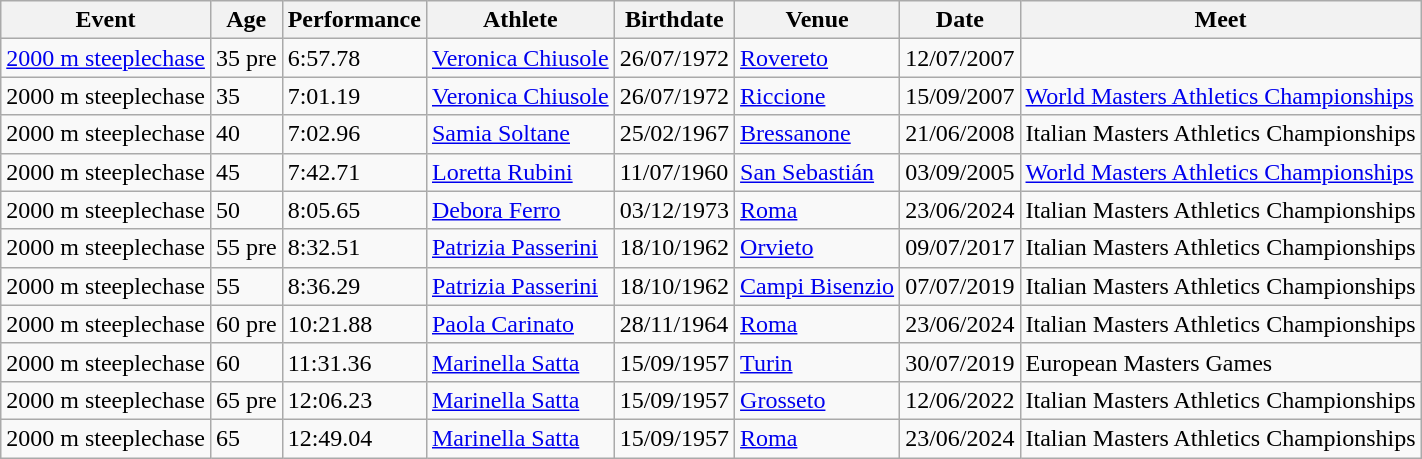<table class="wikitable" width= style="font-size:90%; text-align:center">
<tr>
<th>Event</th>
<th>Age</th>
<th>Performance</th>
<th>Athlete</th>
<th>Birthdate</th>
<th>Venue</th>
<th>Date</th>
<th>Meet</th>
</tr>
<tr>
<td><a href='#'>2000 m steeplechase</a></td>
<td>35 pre</td>
<td>6:57.78</td>
<td align=left><a href='#'>Veronica Chiusole</a></td>
<td>26/07/1972</td>
<td align=left><a href='#'>Rovereto</a></td>
<td>12/07/2007</td>
<td></td>
</tr>
<tr>
<td>2000 m steeplechase</td>
<td>35</td>
<td>7:01.19</td>
<td align=left><a href='#'>Veronica Chiusole</a></td>
<td>26/07/1972</td>
<td align=left><a href='#'>Riccione</a></td>
<td>15/09/2007</td>
<td><a href='#'>World Masters Athletics Championships</a></td>
</tr>
<tr>
<td>2000 m steeplechase</td>
<td>40</td>
<td>7:02.96</td>
<td align=left><a href='#'>Samia Soltane</a></td>
<td>25/02/1967</td>
<td align=left><a href='#'>Bressanone</a></td>
<td>21/06/2008</td>
<td>Italian Masters Athletics Championships</td>
</tr>
<tr>
<td>2000 m steeplechase</td>
<td>45</td>
<td>7:42.71</td>
<td align=left><a href='#'>Loretta Rubini</a></td>
<td>11/07/1960</td>
<td align=left><a href='#'>San Sebastián</a></td>
<td>03/09/2005</td>
<td><a href='#'>World Masters Athletics Championships</a></td>
</tr>
<tr>
<td>2000 m steeplechase</td>
<td>50</td>
<td>8:05.65</td>
<td align=left><a href='#'>Debora Ferro</a></td>
<td>03/12/1973</td>
<td align=left><a href='#'>Roma</a></td>
<td>23/06/2024</td>
<td>Italian Masters Athletics Championships</td>
</tr>
<tr>
<td>2000 m steeplechase</td>
<td>55 pre</td>
<td>8:32.51</td>
<td align=left><a href='#'>Patrizia Passerini</a></td>
<td>18/10/1962</td>
<td align=left><a href='#'>Orvieto</a></td>
<td>09/07/2017</td>
<td>Italian Masters Athletics Championships</td>
</tr>
<tr>
<td>2000 m steeplechase</td>
<td>55</td>
<td>8:36.29</td>
<td align=left><a href='#'>Patrizia Passerini</a></td>
<td>18/10/1962</td>
<td align=left><a href='#'>Campi Bisenzio</a></td>
<td>07/07/2019</td>
<td>Italian Masters Athletics Championships</td>
</tr>
<tr>
<td>2000 m steeplechase</td>
<td>60 pre</td>
<td>10:21.88</td>
<td align=left><a href='#'>Paola Carinato</a></td>
<td>28/11/1964</td>
<td align=left><a href='#'> Roma</a></td>
<td>23/06/2024</td>
<td>Italian Masters Athletics Championships</td>
</tr>
<tr>
<td>2000 m steeplechase</td>
<td>60</td>
<td>11:31.36</td>
<td align=left><a href='#'>Marinella Satta</a></td>
<td>15/09/1957</td>
<td align=left><a href='#'>Turin</a></td>
<td>30/07/2019</td>
<td>European Masters Games</td>
</tr>
<tr>
<td>2000 m steeplechase</td>
<td>65 pre</td>
<td>12:06.23</td>
<td align=left><a href='#'>Marinella Satta</a></td>
<td>15/09/1957</td>
<td align=left><a href='#'>Grosseto</a></td>
<td>12/06/2022</td>
<td>Italian Masters Athletics Championships</td>
</tr>
<tr>
<td>2000 m steeplechase</td>
<td>65</td>
<td>12:49.04</td>
<td align=left><a href='#'>Marinella Satta</a></td>
<td>15/09/1957</td>
<td align=left><a href='#'> Roma</a></td>
<td>23/06/2024</td>
<td>Italian Masters Athletics Championships</td>
</tr>
</table>
